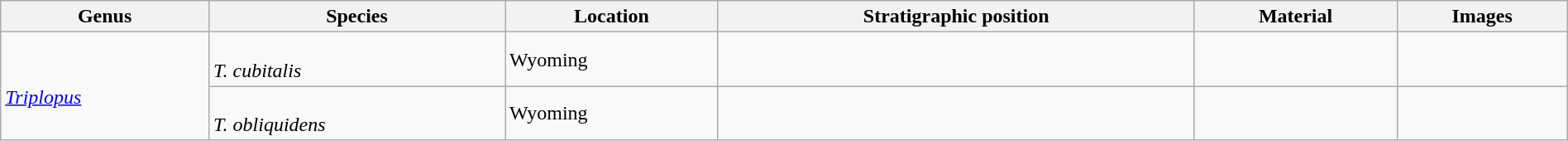<table class="wikitable sortable"  style="margin:auto; width:100%;">
<tr>
<th>Genus</th>
<th>Species</th>
<th>Location</th>
<th>Stratigraphic position</th>
<th>Material</th>
<th>Images</th>
</tr>
<tr>
<td rowspan=3><br><em><a href='#'>Triplopus</a></em></td>
<td><br><em>T. cubitalis</em></td>
<td>Wyoming</td>
<td></td>
<td></td>
<td></td>
</tr>
<tr>
<td><br><em>T. obliquidens</em></td>
<td>Wyoming</td>
<td></td>
<td></td>
<td></td>
</tr>
</table>
